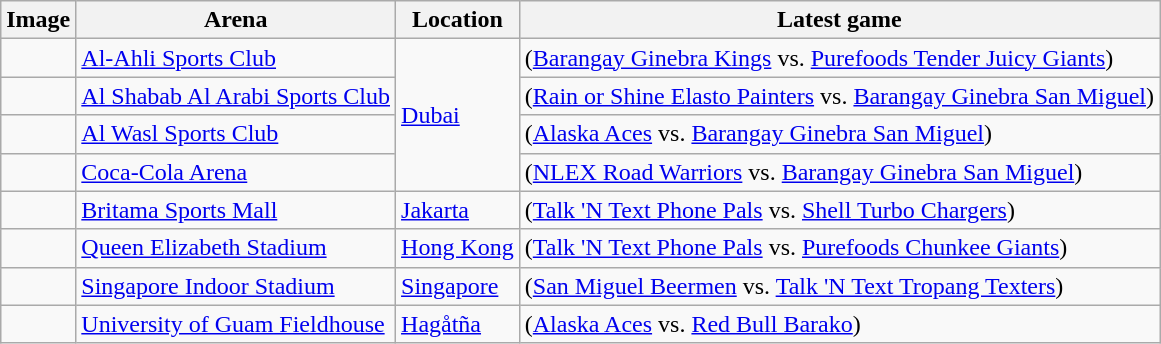<table class="wikitable sortable">
<tr>
<th class="unsortable">Image</th>
<th>Arena</th>
<th>Location</th>
<th>Latest game</th>
</tr>
<tr>
<td></td>
<td><a href='#'>Al-Ahli Sports Club</a></td>
<td rowspan=4> <a href='#'>Dubai</a></td>
<td> (<a href='#'>Barangay Ginebra Kings</a> vs. <a href='#'>Purefoods Tender Juicy Giants</a>)</td>
</tr>
<tr>
<td></td>
<td><a href='#'>Al Shabab Al Arabi Sports Club</a></td>
<td> (<a href='#'>Rain or Shine Elasto Painters</a> vs. <a href='#'>Barangay Ginebra San Miguel</a>)</td>
</tr>
<tr>
<td></td>
<td><a href='#'>Al Wasl Sports Club</a></td>
<td> (<a href='#'>Alaska Aces</a> vs. <a href='#'>Barangay Ginebra San Miguel</a>)</td>
</tr>
<tr>
<td></td>
<td><a href='#'>Coca-Cola Arena</a></td>
<td> (<a href='#'>NLEX Road Warriors</a> vs. <a href='#'>Barangay Ginebra San Miguel</a>)</td>
</tr>
<tr>
<td></td>
<td><a href='#'>Britama Sports Mall</a></td>
<td> <a href='#'>Jakarta</a></td>
<td> (<a href='#'>Talk 'N Text Phone Pals</a> vs. <a href='#'>Shell Turbo Chargers</a>)</td>
</tr>
<tr>
<td></td>
<td><a href='#'>Queen Elizabeth Stadium</a></td>
<td> <a href='#'>Hong Kong</a></td>
<td> (<a href='#'>Talk 'N Text Phone Pals</a> vs. <a href='#'>Purefoods Chunkee Giants</a>)</td>
</tr>
<tr>
<td></td>
<td><a href='#'>Singapore Indoor Stadium</a></td>
<td> <a href='#'>Singapore</a></td>
<td> (<a href='#'>San Miguel Beermen</a> vs. <a href='#'>Talk 'N Text Tropang Texters</a>)</td>
</tr>
<tr>
<td></td>
<td><a href='#'>University of Guam Fieldhouse</a></td>
<td> <a href='#'>Hagåtña</a></td>
<td> (<a href='#'>Alaska Aces</a> vs. <a href='#'>Red Bull Barako</a>)</td>
</tr>
</table>
